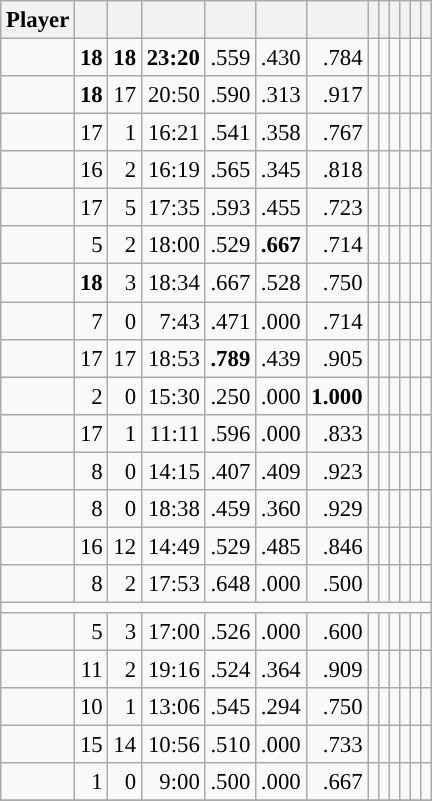<table class="wikitable sortable" style="font-size:95%; text-align:right;">
<tr>
<th>Player</th>
<th></th>
<th></th>
<th></th>
<th></th>
<th></th>
<th></th>
<th></th>
<th></th>
<th></th>
<th></th>
<th></th>
<th></th>
</tr>
<tr>
<td><strong></strong></td>
<td><strong>18</strong></td>
<td><strong>18</strong></td>
<td><strong>23:20</strong></td>
<td>.559</td>
<td>.430</td>
<td>.784</td>
<td></td>
<td></td>
<td></td>
<td></td>
<td><strong></strong></td>
<td></td>
</tr>
<tr>
<td><strong></strong></td>
<td><strong>18</strong></td>
<td>17</td>
<td>20:50</td>
<td>.590</td>
<td>.313</td>
<td>.917</td>
<td></td>
<td><strong></strong></td>
<td><strong></strong></td>
<td></td>
<td></td>
<td><strong></strong></td>
</tr>
<tr>
<td><strong></strong></td>
<td>17</td>
<td>1</td>
<td>16:21</td>
<td>.541</td>
<td>.358</td>
<td>.767</td>
<td></td>
<td></td>
<td></td>
<td></td>
<td></td>
<td></td>
</tr>
<tr>
<td><strong></strong></td>
<td>16</td>
<td>2</td>
<td>16:19</td>
<td>.565</td>
<td>.345</td>
<td>.818</td>
<td></td>
<td></td>
<td></td>
<td></td>
<td></td>
<td></td>
</tr>
<tr>
<td><strong></strong></td>
<td>17</td>
<td>5</td>
<td>17:35</td>
<td>.593</td>
<td>.455</td>
<td>.723</td>
<td></td>
<td></td>
<td></td>
<td></td>
<td></td>
<td></td>
</tr>
<tr>
<td><strong></strong></td>
<td>5</td>
<td>2</td>
<td>18:00</td>
<td>.529</td>
<td><strong>.667</strong></td>
<td>.714</td>
<td><strong></strong></td>
<td></td>
<td></td>
<td></td>
<td></td>
<td></td>
</tr>
<tr>
<td><strong></strong></td>
<td><strong>18</strong></td>
<td>3</td>
<td>18:34</td>
<td>.667</td>
<td>.528</td>
<td>.750</td>
<td></td>
<td></td>
<td></td>
<td></td>
<td></td>
<td></td>
</tr>
<tr>
<td><strong></strong></td>
<td>7</td>
<td>0</td>
<td>7:43</td>
<td>.471</td>
<td>.000</td>
<td>.714</td>
<td></td>
<td></td>
<td></td>
<td></td>
<td></td>
<td></td>
</tr>
<tr>
<td><strong></strong></td>
<td>17</td>
<td>17</td>
<td>18:53</td>
<td><strong>.789</strong></td>
<td>.439</td>
<td>.905</td>
<td></td>
<td></td>
<td></td>
<td></td>
<td></td>
<td></td>
</tr>
<tr>
<td><strong></strong></td>
<td>2</td>
<td>0</td>
<td>15:30</td>
<td>.250</td>
<td>.000</td>
<td><strong>1.000</strong></td>
<td></td>
<td></td>
<td></td>
<td></td>
<td></td>
<td></td>
</tr>
<tr>
<td><strong></strong></td>
<td>17</td>
<td>1</td>
<td>11:11</td>
<td>.596</td>
<td>.000</td>
<td>.833</td>
<td></td>
<td></td>
<td></td>
<td><strong></strong></td>
<td></td>
<td></td>
</tr>
<tr>
<td><strong></strong></td>
<td>8</td>
<td>0</td>
<td>14:15</td>
<td>.407</td>
<td>.409</td>
<td>.923</td>
<td></td>
<td></td>
<td></td>
<td></td>
<td></td>
<td></td>
</tr>
<tr>
<td><strong></strong></td>
<td>8</td>
<td>0</td>
<td>18:38</td>
<td>.459</td>
<td>.360</td>
<td>.929</td>
<td></td>
<td></td>
<td></td>
<td></td>
<td></td>
<td></td>
</tr>
<tr>
<td><strong></strong></td>
<td>16</td>
<td>12</td>
<td>14:49</td>
<td>.529</td>
<td>.485</td>
<td>.846</td>
<td></td>
<td></td>
<td></td>
<td></td>
<td></td>
<td></td>
</tr>
<tr>
<td><strong></strong></td>
<td>8</td>
<td>2</td>
<td>17:53</td>
<td>.648</td>
<td>.000</td>
<td>.500</td>
<td></td>
<td></td>
<td></td>
<td></td>
<td></td>
<td></td>
</tr>
<tr class="sortbottom">
<td colspan=13></td>
</tr>
<tr>
<td><em></em></td>
<td>5</td>
<td>3</td>
<td>17:00</td>
<td>.526</td>
<td>.000</td>
<td>.600</td>
<td></td>
<td></td>
<td></td>
<td></td>
<td></td>
<td></td>
</tr>
<tr>
<td><em></em></td>
<td>11</td>
<td>2</td>
<td>19:16</td>
<td>.524</td>
<td>.364</td>
<td>.909</td>
<td></td>
<td></td>
<td></td>
<td></td>
<td></td>
<td></td>
</tr>
<tr>
<td><em></em></td>
<td>10</td>
<td>1</td>
<td>13:06</td>
<td>.545</td>
<td>.294</td>
<td>.750</td>
<td></td>
<td></td>
<td></td>
<td></td>
<td></td>
<td></td>
</tr>
<tr>
<td><em></em></td>
<td>15</td>
<td>14</td>
<td>10:56</td>
<td>.510</td>
<td>.000</td>
<td>.733</td>
<td></td>
<td></td>
<td></td>
<td></td>
<td></td>
<td></td>
</tr>
<tr>
<td><em></em></td>
<td>1</td>
<td>0</td>
<td>9:00</td>
<td>.500</td>
<td>.000</td>
<td>.667</td>
<td></td>
<td></td>
<td></td>
<td></td>
<td></td>
<td></td>
</tr>
<tr>
</tr>
</table>
